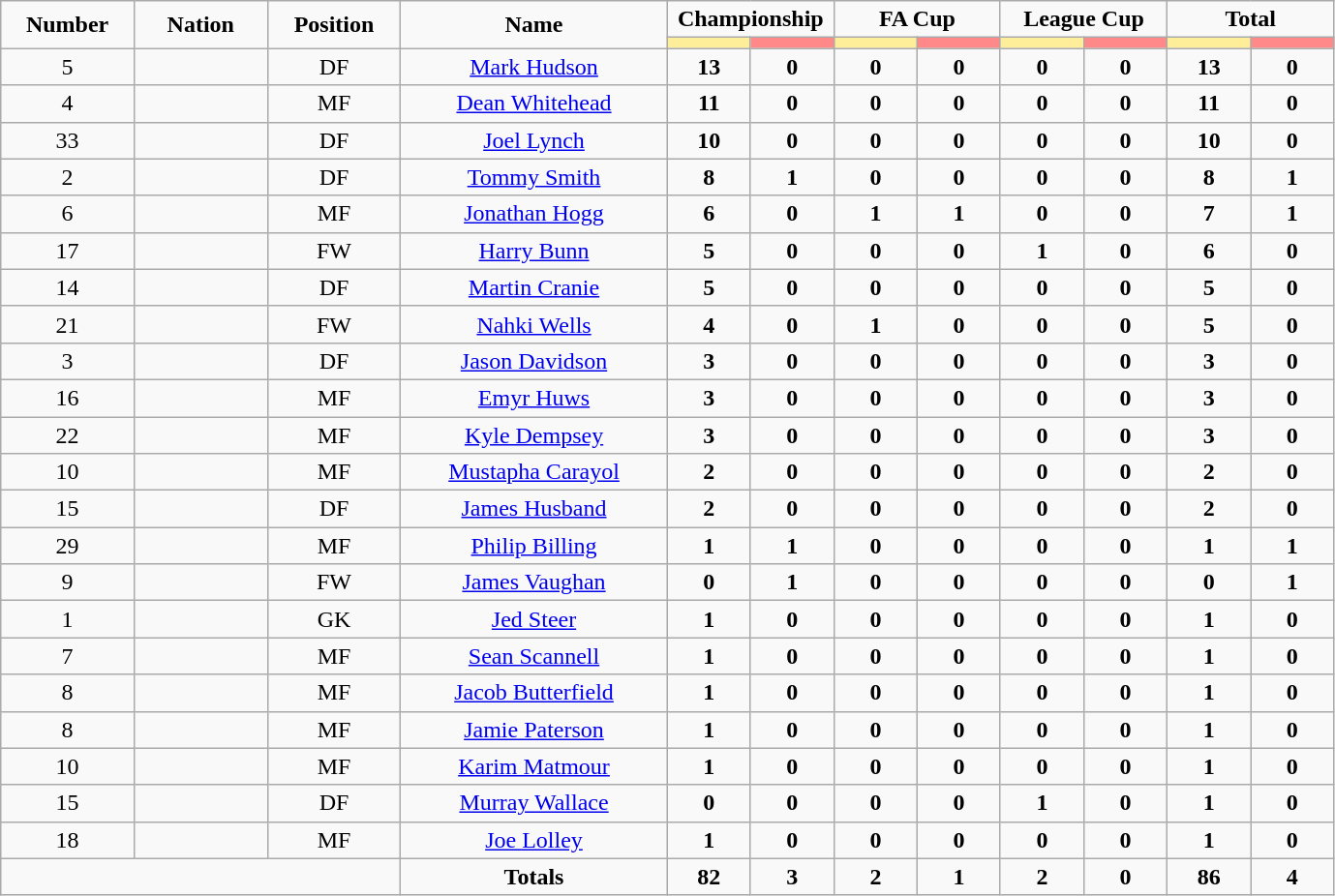<table class="wikitable" style="font-size: 100%; text-align: center;">
<tr>
<td rowspan="2" width="10%" align="center"><strong>Number</strong></td>
<td rowspan="2" width="10%" align="center"><strong>Nation</strong></td>
<td rowspan="2" width="10%" align="center"><strong>Position</strong></td>
<td rowspan="2" width="20%" align="center"><strong>Name</strong></td>
<td colspan="2" align="center"><strong>Championship</strong></td>
<td colspan="2" align="center"><strong>FA Cup</strong></td>
<td colspan="2" align="center"><strong>League Cup</strong></td>
<td colspan="2" align="center"><strong>Total</strong></td>
</tr>
<tr>
<th width=50 style="background: #FFEE99"></th>
<th width=50 style="background: #FF8888"></th>
<th width=50 style="background: #FFEE99"></th>
<th width=50 style="background: #FF8888"></th>
<th width=50 style="background: #FFEE99"></th>
<th width=50 style="background: #FF8888"></th>
<th width=50 style="background: #FFEE99"></th>
<th width=50 style="background: #FF8888"></th>
</tr>
<tr>
<td>5</td>
<td></td>
<td>DF</td>
<td><a href='#'>Mark Hudson</a></td>
<td><strong>13</strong></td>
<td><strong>0</strong></td>
<td><strong>0</strong></td>
<td><strong>0</strong></td>
<td><strong>0</strong></td>
<td><strong>0</strong></td>
<td><strong>13</strong></td>
<td><strong>0</strong></td>
</tr>
<tr>
<td>4</td>
<td></td>
<td>MF</td>
<td><a href='#'>Dean Whitehead</a></td>
<td><strong>11</strong></td>
<td><strong>0</strong></td>
<td><strong>0</strong></td>
<td><strong>0</strong></td>
<td><strong>0</strong></td>
<td><strong>0</strong></td>
<td><strong>11</strong></td>
<td><strong>0</strong></td>
</tr>
<tr>
<td>33</td>
<td></td>
<td>DF</td>
<td><a href='#'>Joel Lynch</a></td>
<td><strong>10</strong></td>
<td><strong>0</strong></td>
<td><strong>0</strong></td>
<td><strong>0</strong></td>
<td><strong>0</strong></td>
<td><strong>0</strong></td>
<td><strong>10</strong></td>
<td><strong>0</strong></td>
</tr>
<tr>
<td>2</td>
<td></td>
<td>DF</td>
<td><a href='#'>Tommy Smith</a></td>
<td><strong>8</strong></td>
<td><strong>1</strong></td>
<td><strong>0</strong></td>
<td><strong>0</strong></td>
<td><strong>0</strong></td>
<td><strong>0</strong></td>
<td><strong>8</strong></td>
<td><strong>1</strong></td>
</tr>
<tr>
<td>6</td>
<td></td>
<td>MF</td>
<td><a href='#'>Jonathan Hogg</a></td>
<td><strong>6</strong></td>
<td><strong>0</strong></td>
<td><strong>1</strong></td>
<td><strong>1</strong></td>
<td><strong>0</strong></td>
<td><strong>0</strong></td>
<td><strong>7</strong></td>
<td><strong>1</strong></td>
</tr>
<tr>
<td>17</td>
<td></td>
<td>FW</td>
<td><a href='#'>Harry Bunn</a></td>
<td><strong>5</strong></td>
<td><strong>0</strong></td>
<td><strong>0</strong></td>
<td><strong>0</strong></td>
<td><strong>1</strong></td>
<td><strong>0</strong></td>
<td><strong>6</strong></td>
<td><strong>0</strong></td>
</tr>
<tr>
<td>14</td>
<td></td>
<td>DF</td>
<td><a href='#'>Martin Cranie</a></td>
<td><strong>5</strong></td>
<td><strong>0</strong></td>
<td><strong>0</strong></td>
<td><strong>0</strong></td>
<td><strong>0</strong></td>
<td><strong>0</strong></td>
<td><strong>5</strong></td>
<td><strong>0</strong></td>
</tr>
<tr>
<td>21</td>
<td></td>
<td>FW</td>
<td><a href='#'>Nahki Wells</a></td>
<td><strong>4</strong></td>
<td><strong>0</strong></td>
<td><strong>1</strong></td>
<td><strong>0</strong></td>
<td><strong>0</strong></td>
<td><strong>0</strong></td>
<td><strong>5</strong></td>
<td><strong>0</strong></td>
</tr>
<tr>
<td>3</td>
<td></td>
<td>DF</td>
<td><a href='#'>Jason Davidson</a></td>
<td><strong>3</strong></td>
<td><strong>0</strong></td>
<td><strong>0</strong></td>
<td><strong>0</strong></td>
<td><strong>0</strong></td>
<td><strong>0</strong></td>
<td><strong>3</strong></td>
<td><strong>0</strong></td>
</tr>
<tr>
<td>16</td>
<td></td>
<td>MF</td>
<td><a href='#'>Emyr Huws</a></td>
<td><strong>3</strong></td>
<td><strong>0</strong></td>
<td><strong>0</strong></td>
<td><strong>0</strong></td>
<td><strong>0</strong></td>
<td><strong>0</strong></td>
<td><strong>3</strong></td>
<td><strong>0</strong></td>
</tr>
<tr>
<td>22</td>
<td></td>
<td>MF</td>
<td><a href='#'>Kyle Dempsey</a></td>
<td><strong>3</strong></td>
<td><strong>0</strong></td>
<td><strong>0</strong></td>
<td><strong>0</strong></td>
<td><strong>0</strong></td>
<td><strong>0</strong></td>
<td><strong>3</strong></td>
<td><strong>0</strong></td>
</tr>
<tr>
<td>10</td>
<td></td>
<td>MF</td>
<td><a href='#'>Mustapha Carayol</a></td>
<td><strong>2</strong></td>
<td><strong>0</strong></td>
<td><strong>0</strong></td>
<td><strong>0</strong></td>
<td><strong>0</strong></td>
<td><strong>0</strong></td>
<td><strong>2</strong></td>
<td><strong>0</strong></td>
</tr>
<tr>
<td>15</td>
<td></td>
<td>DF</td>
<td><a href='#'>James Husband</a></td>
<td><strong>2</strong></td>
<td><strong>0</strong></td>
<td><strong>0</strong></td>
<td><strong>0</strong></td>
<td><strong>0</strong></td>
<td><strong>0</strong></td>
<td><strong>2</strong></td>
<td><strong>0</strong></td>
</tr>
<tr>
<td>29</td>
<td></td>
<td>MF</td>
<td><a href='#'>Philip Billing</a></td>
<td><strong>1</strong></td>
<td><strong>1</strong></td>
<td><strong>0</strong></td>
<td><strong>0</strong></td>
<td><strong>0</strong></td>
<td><strong>0</strong></td>
<td><strong>1</strong></td>
<td><strong>1</strong></td>
</tr>
<tr>
<td>9</td>
<td></td>
<td>FW</td>
<td><a href='#'>James Vaughan</a></td>
<td><strong>0</strong></td>
<td><strong>1</strong></td>
<td><strong>0</strong></td>
<td><strong>0</strong></td>
<td><strong>0</strong></td>
<td><strong>0</strong></td>
<td><strong>0</strong></td>
<td><strong>1</strong></td>
</tr>
<tr>
<td>1</td>
<td></td>
<td>GK</td>
<td><a href='#'>Jed Steer</a></td>
<td><strong>1</strong></td>
<td><strong>0</strong></td>
<td><strong>0</strong></td>
<td><strong>0</strong></td>
<td><strong>0</strong></td>
<td><strong>0</strong></td>
<td><strong>1</strong></td>
<td><strong>0</strong></td>
</tr>
<tr>
<td>7</td>
<td></td>
<td>MF</td>
<td><a href='#'>Sean Scannell</a></td>
<td><strong>1</strong></td>
<td><strong>0</strong></td>
<td><strong>0</strong></td>
<td><strong>0</strong></td>
<td><strong>0</strong></td>
<td><strong>0</strong></td>
<td><strong>1</strong></td>
<td><strong>0</strong></td>
</tr>
<tr>
<td>8</td>
<td></td>
<td>MF</td>
<td><a href='#'>Jacob Butterfield</a></td>
<td><strong>1</strong></td>
<td><strong>0</strong></td>
<td><strong>0</strong></td>
<td><strong>0</strong></td>
<td><strong>0</strong></td>
<td><strong>0</strong></td>
<td><strong>1</strong></td>
<td><strong>0</strong></td>
</tr>
<tr>
<td>8</td>
<td></td>
<td>MF</td>
<td><a href='#'>Jamie Paterson</a></td>
<td><strong>1</strong></td>
<td><strong>0</strong></td>
<td><strong>0</strong></td>
<td><strong>0</strong></td>
<td><strong>0</strong></td>
<td><strong>0</strong></td>
<td><strong>1</strong></td>
<td><strong>0</strong></td>
</tr>
<tr>
<td>10</td>
<td></td>
<td>MF</td>
<td><a href='#'>Karim Matmour</a></td>
<td><strong>1</strong></td>
<td><strong>0</strong></td>
<td><strong>0</strong></td>
<td><strong>0</strong></td>
<td><strong>0</strong></td>
<td><strong>0</strong></td>
<td><strong>1</strong></td>
<td><strong>0</strong></td>
</tr>
<tr>
<td>15</td>
<td></td>
<td>DF</td>
<td><a href='#'>Murray Wallace</a></td>
<td><strong>0</strong></td>
<td><strong>0</strong></td>
<td><strong>0</strong></td>
<td><strong>0</strong></td>
<td><strong>1</strong></td>
<td><strong>0</strong></td>
<td><strong>1</strong></td>
<td><strong>0</strong></td>
</tr>
<tr>
<td>18</td>
<td></td>
<td>MF</td>
<td><a href='#'>Joe Lolley</a></td>
<td><strong>1</strong></td>
<td><strong>0</strong></td>
<td><strong>0</strong></td>
<td><strong>0</strong></td>
<td><strong>0</strong></td>
<td><strong>0</strong></td>
<td><strong>1</strong></td>
<td><strong>0</strong></td>
</tr>
<tr>
<td colspan="3"></td>
<td><strong>Totals</strong></td>
<td><strong>82</strong></td>
<td><strong>3</strong></td>
<td><strong>2</strong></td>
<td><strong>1</strong></td>
<td><strong>2</strong></td>
<td><strong>0</strong></td>
<td><strong>86</strong></td>
<td><strong>4</strong></td>
</tr>
</table>
